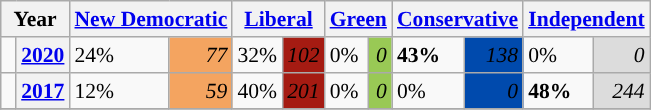<table class="wikitable" style="float:right; width:400; font-size:90%; margin-left:1em;">
<tr>
<th colspan="2" scope="col">Year</th>
<th colspan="2" scope="col"><a href='#'>New Democratic</a></th>
<th colspan="2" scope="col"><a href='#'>Liberal</a></th>
<th colspan="2" scope="col"><a href='#'>Green</a></th>
<th colspan="2" scope="col"><a href='#'>Conservative</a></th>
<th colspan="2" scope="col"><a href='#'>Independent</a></th>
</tr>
<tr>
<td style="width: 0.25em; background-color: "></td>
<th><a href='#'>2020</a></th>
<td>24%</td>
<td style="text-align:right; background:#F4A460;"><em>77</em></td>
<td><span> 32%</span></td>
<td style="text-align:right; background:#A51B12;"><span> <em>102</em></span></td>
<td>0%</td>
<td style="text-align:right; background:#99C955;"><em>0</em></td>
<td><span><strong>43%</strong></span></td>
<td style="text-align:right; background:#004AAD;"><span><em>138</em></span></td>
<td>0%</td>
<td style="text-align:right; background:#DCDCDC;"><em>0</em></td>
</tr>
<tr>
<td style="width: 0.25em; background-color: "></td>
<th><a href='#'>2017</a></th>
<td>12%</td>
<td style="text-align:right; background:#F4A460;"><em>59</em></td>
<td><span> 40%</span></td>
<td style="text-align:right; background:#A51B12;"><span> <em>201</em></span></td>
<td>0%</td>
<td style="text-align:right; background:#99C955;"><em>0</em></td>
<td><span>0%</span></td>
<td style="text-align:right; background:#004AAD;"><span><em>0</em></span></td>
<td><strong>48%</strong></td>
<td style="text-align:right; background:#DCDCDC;"><em>244</em></td>
</tr>
<tr>
</tr>
</table>
